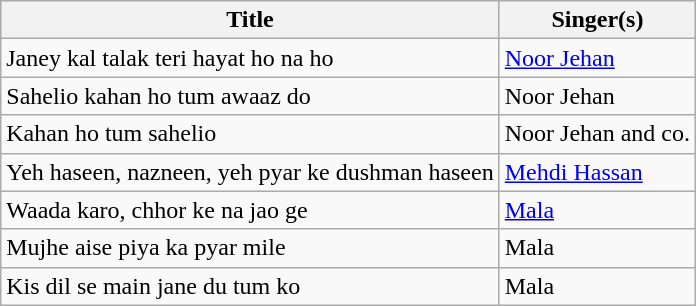<table class="wikitable">
<tr>
<th>Title</th>
<th>Singer(s)</th>
</tr>
<tr>
<td>Janey kal talak teri hayat ho na ho</td>
<td><a href='#'>Noor Jehan</a></td>
</tr>
<tr>
<td>Sahelio kahan ho tum awaaz do</td>
<td>Noor Jehan</td>
</tr>
<tr>
<td>Kahan ho tum sahelio</td>
<td>Noor Jehan and co.</td>
</tr>
<tr>
<td>Yeh haseen, nazneen, yeh pyar ke dushman haseen</td>
<td><a href='#'>Mehdi Hassan</a></td>
</tr>
<tr>
<td>Waada karo, chhor ke na jao ge</td>
<td><a href='#'>Mala</a></td>
</tr>
<tr>
<td>Mujhe aise piya ka pyar mile</td>
<td>Mala</td>
</tr>
<tr>
<td>Kis dil se main jane du tum ko</td>
<td>Mala</td>
</tr>
</table>
